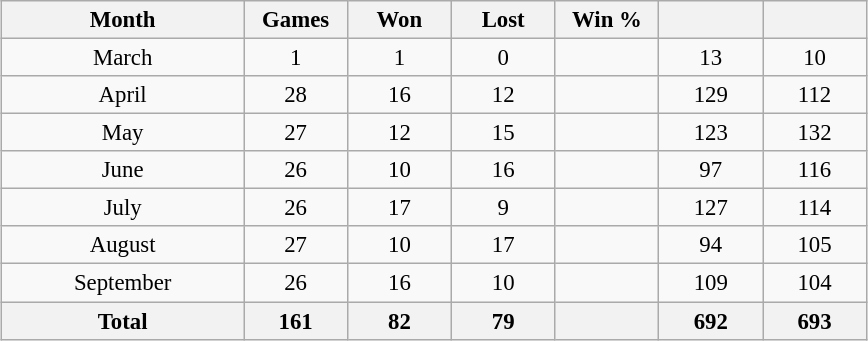<table class="wikitable" style="font-size:95%; text-align:center; width:38em;margin: 0.5em auto;">
<tr>
<th width="28%">Month</th>
<th width="12%">Games</th>
<th width="12%">Won</th>
<th width="12%">Lost</th>
<th width="12%">Win %</th>
<th width="12%"></th>
<th width="12%"></th>
</tr>
<tr>
<td>March</td>
<td>1</td>
<td>1</td>
<td>0</td>
<td></td>
<td>13</td>
<td>10</td>
</tr>
<tr>
<td>April</td>
<td>28</td>
<td>16</td>
<td>12</td>
<td></td>
<td>129</td>
<td>112</td>
</tr>
<tr>
<td>May</td>
<td>27</td>
<td>12</td>
<td>15</td>
<td></td>
<td>123</td>
<td>132</td>
</tr>
<tr>
<td>June</td>
<td>26</td>
<td>10</td>
<td>16</td>
<td></td>
<td>97</td>
<td>116</td>
</tr>
<tr>
<td>July</td>
<td>26</td>
<td>17</td>
<td>9</td>
<td></td>
<td>127</td>
<td>114</td>
</tr>
<tr>
<td>August</td>
<td>27</td>
<td>10</td>
<td>17</td>
<td></td>
<td>94</td>
<td>105</td>
</tr>
<tr>
<td>September</td>
<td>26</td>
<td>16</td>
<td>10</td>
<td></td>
<td>109</td>
<td>104</td>
</tr>
<tr>
<th>Total</th>
<th>161</th>
<th>82</th>
<th>79</th>
<th></th>
<th>692</th>
<th>693</th>
</tr>
</table>
